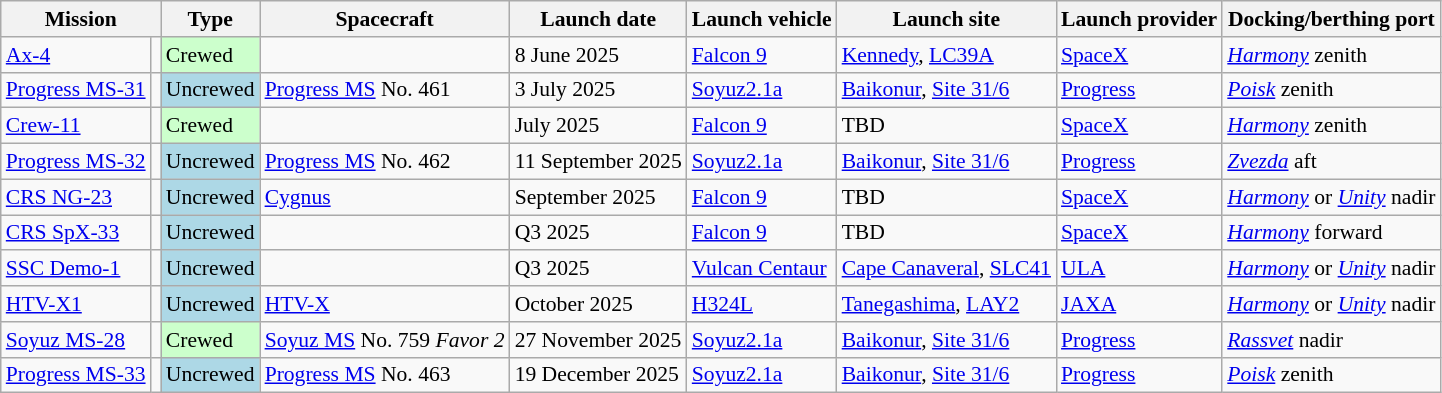<table class="wikitable plainrowheaders" style="font-size:90%;">
<tr>
<th scope="col" colspan="2">Mission</th>
<th scope="col">Type</th>
<th scope="col">Spacecraft</th>
<th scope="col">Launch date</th>
<th scope="col">Launch vehicle</th>
<th scope="col">Launch site</th>
<th scope="col">Launch provider</th>
<th scope="col">Docking/berthing port</th>
</tr>
<tr>
<td><a href='#'>Ax-4</a></td>
<td></td>
<td style="background:#cfc;">Crewed</td>
<td></td>
<td>8 June 2025</td>
<td><a href='#'>Falcon 9</a></td>
<td><a href='#'>Kennedy</a>, <a href='#'>LC39A</a></td>
<td><a href='#'>SpaceX</a></td>
<td><a href='#'><em>Harmony</em></a> zenith</td>
</tr>
<tr>
<td><a href='#'>Progress MS-31</a></td>
<td></td>
<td style="background:lightblue;">Uncrewed</td>
<td><a href='#'>Progress MS</a> No. 461</td>
<td>3 July 2025</td>
<td><a href='#'>Soyuz2.1a</a></td>
<td><a href='#'>Baikonur</a>, <a href='#'>Site 31/6</a></td>
<td><a href='#'>Progress</a></td>
<td><a href='#'><em>Poisk</em></a> zenith</td>
</tr>
<tr>
<td><a href='#'>Crew-11</a></td>
<td></td>
<td style="background:#cfc;">Crewed</td>
<td></td>
<td>July 2025</td>
<td><a href='#'>Falcon 9</a></td>
<td>TBD</td>
<td><a href='#'>SpaceX</a></td>
<td><a href='#'><em>Harmony</em></a> zenith</td>
</tr>
<tr>
<td><a href='#'>Progress MS-32</a></td>
<td></td>
<td style="background:lightblue;">Uncrewed</td>
<td><a href='#'>Progress MS</a> No. 462</td>
<td>11 September 2025</td>
<td><a href='#'>Soyuz2.1a</a></td>
<td><a href='#'>Baikonur</a>, <a href='#'>Site 31/6</a></td>
<td><a href='#'>Progress</a></td>
<td><a href='#'><em>Zvezda</em></a> aft</td>
</tr>
<tr>
<td><a href='#'>CRS NG-23</a></td>
<td></td>
<td style="background:lightblue;">Uncrewed</td>
<td><a href='#'>Cygnus</a></td>
<td>September 2025</td>
<td><a href='#'>Falcon 9</a></td>
<td>TBD</td>
<td><a href='#'>SpaceX</a></td>
<td><a href='#'><em>Harmony</em></a> or <a href='#'><em>Unity</em></a> nadir</td>
</tr>
<tr>
<td><a href='#'>CRS SpX-33</a></td>
<td></td>
<td style="background:lightblue;">Uncrewed</td>
<td></td>
<td>Q3 2025</td>
<td><a href='#'>Falcon 9</a></td>
<td>TBD</td>
<td><a href='#'>SpaceX</a></td>
<td><a href='#'><em>Harmony</em></a> forward</td>
</tr>
<tr>
<td><a href='#'>SSC Demo-1</a></td>
<td></td>
<td style="background:lightblue;">Uncrewed</td>
<td></td>
<td>Q3 2025</td>
<td><a href='#'>Vulcan Centaur</a></td>
<td><a href='#'>Cape Canaveral</a>, <a href='#'>SLC41</a></td>
<td><a href='#'>ULA</a></td>
<td><a href='#'><em>Harmony</em></a> or <a href='#'><em>Unity</em></a> nadir</td>
</tr>
<tr>
<td><a href='#'>HTV-X1</a></td>
<td></td>
<td style="background:lightblue;">Uncrewed</td>
<td><a href='#'>HTV-X</a></td>
<td>October 2025</td>
<td><a href='#'>H324L</a></td>
<td><a href='#'>Tanegashima</a>, <a href='#'>LAY2</a></td>
<td><a href='#'>JAXA</a></td>
<td><a href='#'><em>Harmony</em></a> or <a href='#'><em>Unity</em></a> nadir</td>
</tr>
<tr>
<td><a href='#'>Soyuz MS-28</a></td>
<td></td>
<td style="background:#cfc;">Crewed</td>
<td><a href='#'>Soyuz MS</a> No. 759 <em>Favor 2</em></td>
<td>27 November 2025</td>
<td><a href='#'>Soyuz2.1a</a></td>
<td><a href='#'>Baikonur</a>, <a href='#'>Site 31/6</a></td>
<td><a href='#'>Progress</a></td>
<td><a href='#'><em>Rassvet</em></a> nadir</td>
</tr>
<tr>
<td><a href='#'>Progress MS-33</a></td>
<td></td>
<td style="background:lightblue;">Uncrewed</td>
<td><a href='#'>Progress MS</a> No. 463</td>
<td>19 December 2025</td>
<td><a href='#'>Soyuz2.1a</a></td>
<td><a href='#'>Baikonur</a>, <a href='#'>Site 31/6</a></td>
<td><a href='#'>Progress</a></td>
<td><a href='#'><em>Poisk</em></a> zenith</td>
</tr>
</table>
